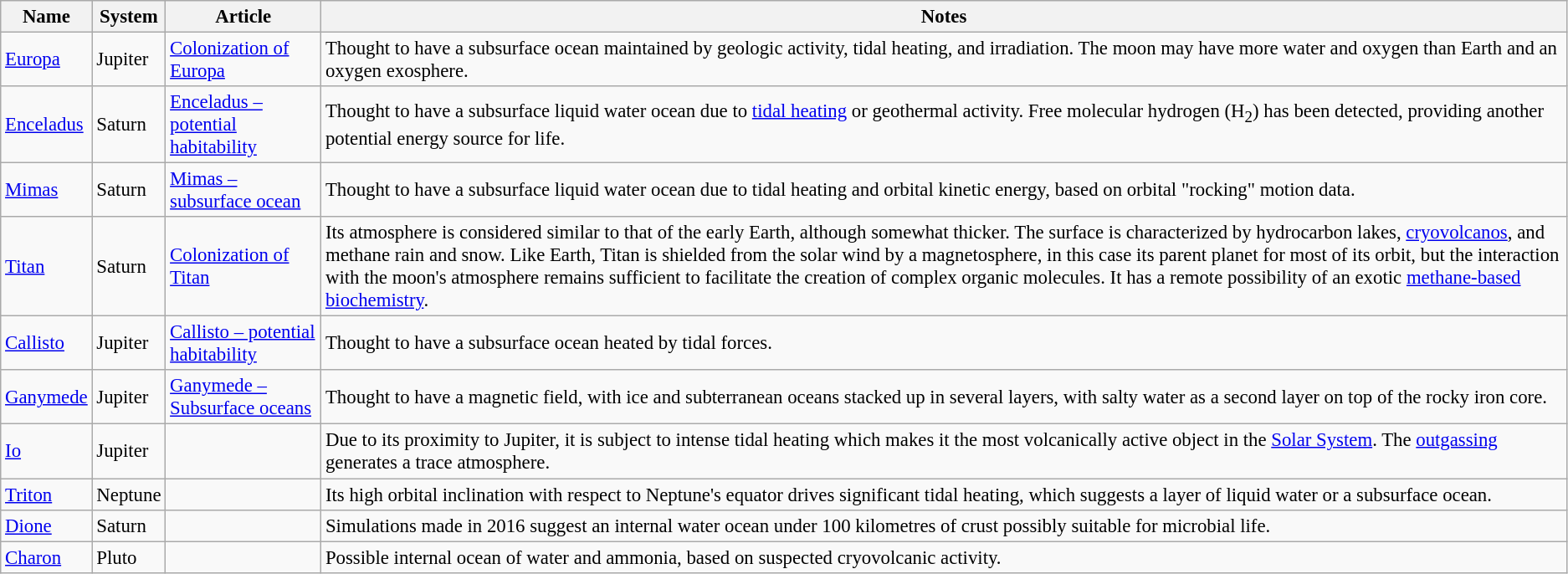<table class="wikitable" style="font-size: 95%;">
<tr>
<th>Name</th>
<th>System</th>
<th>Article</th>
<th>Notes</th>
</tr>
<tr>
<td><a href='#'>Europa</a></td>
<td>Jupiter</td>
<td><a href='#'>Colonization of Europa</a></td>
<td>Thought to have a subsurface ocean maintained by geologic activity, tidal heating, and irradiation. The moon may have more water and oxygen than Earth and an oxygen exosphere.</td>
</tr>
<tr>
<td><a href='#'>Enceladus</a></td>
<td>Saturn</td>
<td><a href='#'>Enceladus – potential habitability</a></td>
<td>Thought to have a subsurface liquid water ocean due to <a href='#'>tidal heating</a> or geothermal activity. Free molecular hydrogen (H<sub>2</sub>) has been detected, providing another potential energy source for life.</td>
</tr>
<tr>
<td><a href='#'>Mimas</a></td>
<td>Saturn</td>
<td><a href='#'>Mimas – subsurface ocean</a></td>
<td>Thought to have a subsurface liquid water ocean due to tidal heating and orbital kinetic energy, based on orbital "rocking" motion data.</td>
</tr>
<tr>
<td><a href='#'>Titan</a></td>
<td>Saturn</td>
<td><a href='#'>Colonization of Titan</a></td>
<td>Its atmosphere is considered similar to that of the early Earth, although somewhat thicker. The surface is characterized by hydrocarbon lakes, <a href='#'>cryovolcanos</a>, and methane rain and snow. Like Earth, Titan is shielded from the solar wind by a magnetosphere, in this case its parent planet for most of its orbit, but the interaction with the moon's atmosphere remains sufficient to facilitate the creation of complex organic molecules. It has a remote possibility of an exotic <a href='#'>methane-based biochemistry</a>.</td>
</tr>
<tr>
<td><a href='#'>Callisto</a></td>
<td>Jupiter</td>
<td><a href='#'>Callisto – potential habitability</a></td>
<td>Thought to have a subsurface ocean heated by tidal forces.</td>
</tr>
<tr>
<td><a href='#'>Ganymede</a></td>
<td>Jupiter</td>
<td><a href='#'>Ganymede – Subsurface oceans</a></td>
<td>Thought to have a magnetic field, with ice and subterranean oceans stacked up in several layers, with salty water as a second layer on top of the rocky iron core.</td>
</tr>
<tr>
<td><a href='#'>Io</a></td>
<td>Jupiter</td>
<td></td>
<td>Due to its proximity to Jupiter, it is subject to intense tidal heating which makes it the most volcanically active object in the <a href='#'>Solar System</a>. The <a href='#'>outgassing</a> generates a trace atmosphere.</td>
</tr>
<tr>
<td><a href='#'>Triton</a></td>
<td>Neptune</td>
<td></td>
<td>Its high orbital inclination with respect to Neptune's equator drives significant tidal heating, which suggests a layer of liquid water or a subsurface ocean.</td>
</tr>
<tr>
<td><a href='#'>Dione</a></td>
<td>Saturn</td>
<td></td>
<td>Simulations made in 2016 suggest an internal water ocean under 100 kilometres of crust possibly suitable for microbial life.</td>
</tr>
<tr>
<td><a href='#'>Charon</a></td>
<td>Pluto</td>
<td></td>
<td>Possible internal ocean of water and ammonia, based on suspected cryovolcanic activity.</td>
</tr>
</table>
